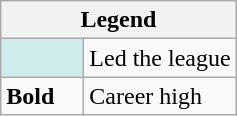<table class="wikitable">
<tr>
<th colspan="2">Legend</th>
</tr>
<tr>
<td style="background:#cfecec; width:3em;"></td>
<td>Led the league</td>
</tr>
<tr>
<td><strong>Bold</strong></td>
<td>Career high</td>
</tr>
</table>
